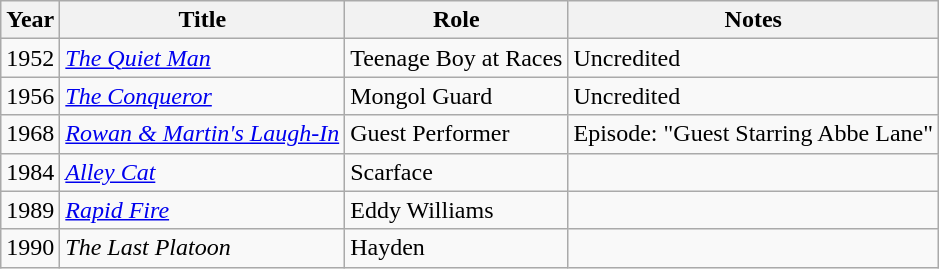<table class="wikitable sortable">
<tr>
<th>Year</th>
<th>Title</th>
<th>Role</th>
<th>Notes</th>
</tr>
<tr>
<td>1952</td>
<td><em><a href='#'>The Quiet Man</a></em></td>
<td>Teenage Boy at Races</td>
<td>Uncredited</td>
</tr>
<tr>
<td>1956</td>
<td><em><a href='#'>The Conqueror</a></em></td>
<td>Mongol Guard</td>
<td>Uncredited</td>
</tr>
<tr>
<td>1968</td>
<td><em><a href='#'>Rowan & Martin's Laugh-In</a></em></td>
<td>Guest Performer</td>
<td>Episode: "Guest Starring Abbe Lane"</td>
</tr>
<tr>
<td>1984</td>
<td><em><a href='#'>Alley Cat</a></em></td>
<td>Scarface</td>
<td></td>
</tr>
<tr>
<td>1989</td>
<td><em><a href='#'>Rapid Fire</a></em></td>
<td>Eddy Williams</td>
<td></td>
</tr>
<tr>
<td>1990</td>
<td><em>The Last Platoon</em></td>
<td>Hayden</td>
<td></td>
</tr>
</table>
